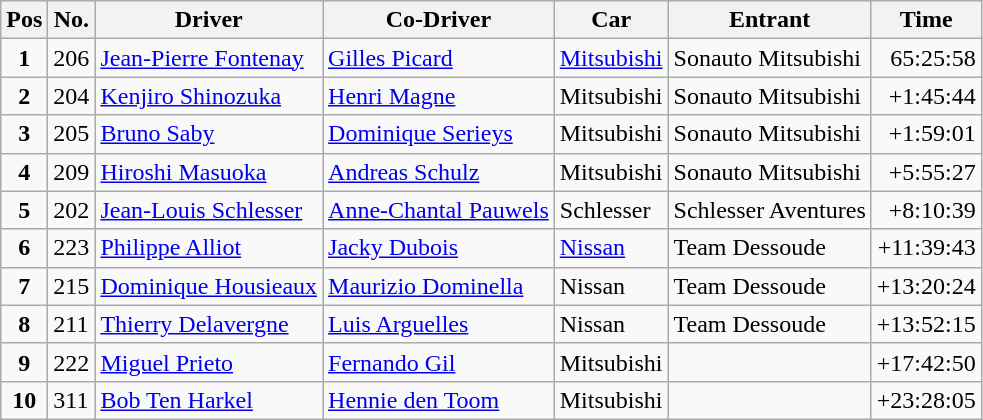<table class="wikitable">
<tr>
<th>Pos</th>
<th>No.</th>
<th>Driver</th>
<th>Co-Driver</th>
<th>Car</th>
<th>Entrant</th>
<th>Time</th>
</tr>
<tr>
<td align=center><strong>1</strong></td>
<td>206</td>
<td> <a href='#'>Jean-Pierre Fontenay</a></td>
<td> <a href='#'>Gilles Picard</a></td>
<td><a href='#'>Mitsubishi</a></td>
<td>Sonauto Mitsubishi</td>
<td align="right">65:25:58</td>
</tr>
<tr>
<td align=center><strong>2</strong></td>
<td>204</td>
<td> <a href='#'>Kenjiro Shinozuka</a></td>
<td> <a href='#'>Henri Magne</a></td>
<td>Mitsubishi</td>
<td>Sonauto Mitsubishi</td>
<td align="right">+1:45:44</td>
</tr>
<tr>
<td align=center><strong>3</strong></td>
<td>205</td>
<td> <a href='#'>Bruno Saby</a></td>
<td> <a href='#'>Dominique Serieys</a></td>
<td>Mitsubishi</td>
<td>Sonauto Mitsubishi</td>
<td align="right">+1:59:01</td>
</tr>
<tr>
<td align=center><strong>4</strong></td>
<td>209</td>
<td> <a href='#'>Hiroshi Masuoka</a></td>
<td> <a href='#'>Andreas Schulz</a></td>
<td>Mitsubishi</td>
<td>Sonauto Mitsubishi</td>
<td align="right">+5:55:27</td>
</tr>
<tr>
<td align=center><strong>5</strong></td>
<td>202</td>
<td> <a href='#'>Jean-Louis Schlesser</a></td>
<td> <a href='#'>Anne-Chantal Pauwels</a></td>
<td>Schlesser</td>
<td>Schlesser Aventures</td>
<td align="right">+8:10:39</td>
</tr>
<tr>
<td align=center><strong>6</strong></td>
<td>223</td>
<td> <a href='#'>Philippe Alliot</a></td>
<td> <a href='#'>Jacky Dubois</a></td>
<td><a href='#'>Nissan</a></td>
<td>Team Dessoude</td>
<td align="right">+11:39:43</td>
</tr>
<tr>
<td align=center><strong>7</strong></td>
<td>215</td>
<td> <a href='#'>Dominique Housieaux</a></td>
<td> <a href='#'>Maurizio Dominella</a></td>
<td>Nissan</td>
<td>Team Dessoude</td>
<td align="right">+13:20:24</td>
</tr>
<tr>
<td align=center><strong>8</strong></td>
<td>211</td>
<td> <a href='#'>Thierry Delavergne</a></td>
<td> <a href='#'>Luis Arguelles</a></td>
<td>Nissan</td>
<td>Team Dessoude</td>
<td align="right">+13:52:15</td>
</tr>
<tr>
<td align=center><strong>9</strong></td>
<td>222</td>
<td> <a href='#'>Miguel Prieto</a></td>
<td> <a href='#'>Fernando Gil</a></td>
<td>Mitsubishi</td>
<td></td>
<td align="right">+17:42:50</td>
</tr>
<tr>
<td align=center><strong>10</strong></td>
<td>311</td>
<td> <a href='#'>Bob Ten Harkel</a></td>
<td> <a href='#'>Hennie den Toom</a></td>
<td>Mitsubishi</td>
<td></td>
<td align="right">+23:28:05</td>
</tr>
</table>
